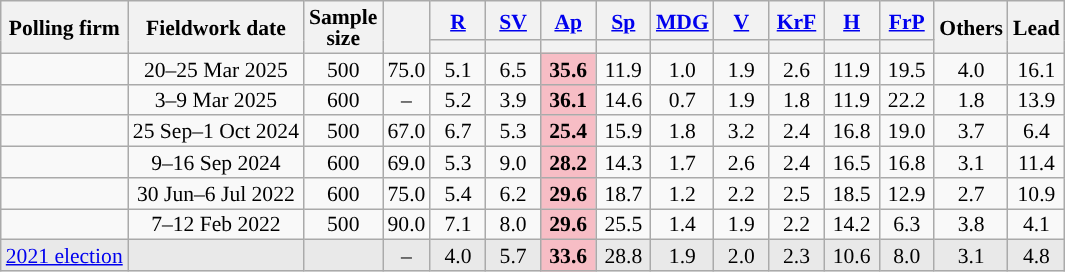<table class="wikitable sortable mw-datatable" style="text-align:center;font-size:90%;line-height:14px;">
<tr>
<th rowspan="2">Polling firm</th>
<th rowspan="2">Fieldwork date</th>
<th rowspan="2">Sample<br>size</th>
<th rowspan="2"></th>
<th class="unsortable" style="width:30px;"><a href='#'>R</a></th>
<th class="unsortable" style="width:30px;"><a href='#'>SV</a></th>
<th class="unsortable" style="width:30px;"><a href='#'>Ap</a></th>
<th class="unsortable" style="width:30px;"><a href='#'>Sp</a></th>
<th class="unsortable" style="width:30px;"><a href='#'>MDG</a></th>
<th class="unsortable" style="width:30px;"><a href='#'>V</a></th>
<th class="unsortable" style="width:30px;"><a href='#'>KrF</a></th>
<th class="unsortable" style="width:30px;"><a href='#'>H</a></th>
<th class="unsortable" style="width:30px;"><a href='#'>FrP</a></th>
<th rowspan="2" class="unsortable" style="width:30px;">Others</th>
<th rowspan="2">Lead</th>
</tr>
<tr>
<th style="background:"></th>
<th style="background:"></th>
<th style="background:"></th>
<th style="background:"></th>
<th style="background:"></th>
<th style="background:"></th>
<th style="background:"></th>
<th style="background:"></th>
<th style="background:"></th>
</tr>
<tr>
<td></td>
<td>20–25 Mar 2025</td>
<td>500</td>
<td>75.0</td>
<td>5.1</td>
<td>6.5</td>
<td style="background:#F7BDC5;"><strong>35.6</strong></td>
<td>11.9</td>
<td>1.0</td>
<td>1.9</td>
<td>2.6</td>
<td>11.9</td>
<td>19.5</td>
<td>4.0</td>
<td style="background:">16.1</td>
</tr>
<tr>
<td></td>
<td>3–9 Mar 2025</td>
<td>600</td>
<td>–</td>
<td>5.2</td>
<td>3.9</td>
<td style="background:#F7BDC5;"><strong>36.1</strong></td>
<td>14.6</td>
<td>0.7</td>
<td>1.9</td>
<td>1.8</td>
<td>11.9</td>
<td>22.2</td>
<td>1.8</td>
<td style="background:">13.9</td>
</tr>
<tr>
<td></td>
<td>25 Sep–1 Oct 2024</td>
<td>500</td>
<td>67.0</td>
<td>6.7</td>
<td>5.3</td>
<td style="background:#F7BDC5;"><strong>25.4</strong></td>
<td>15.9</td>
<td>1.8</td>
<td>3.2</td>
<td>2.4</td>
<td>16.8</td>
<td>19.0</td>
<td>3.7</td>
<td style="background:">6.4</td>
</tr>
<tr>
<td></td>
<td>9–16 Sep 2024</td>
<td>600</td>
<td>69.0</td>
<td>5.3</td>
<td>9.0</td>
<td style="background:#F7BDC5;"><strong>28.2</strong></td>
<td>14.3</td>
<td>1.7</td>
<td>2.6</td>
<td>2.4</td>
<td>16.5</td>
<td>16.8</td>
<td>3.1</td>
<td style="background:">11.4</td>
</tr>
<tr>
<td></td>
<td>30 Jun–6 Jul 2022</td>
<td>600</td>
<td>75.0</td>
<td>5.4</td>
<td>6.2</td>
<td style="background:#F7BDC5;"><strong>29.6</strong></td>
<td>18.7</td>
<td>1.2</td>
<td>2.2</td>
<td>2.5</td>
<td>18.5</td>
<td>12.9</td>
<td>2.7</td>
<td style="background:">10.9</td>
</tr>
<tr>
<td></td>
<td>7–12 Feb 2022</td>
<td>500</td>
<td>90.0</td>
<td>7.1</td>
<td>8.0</td>
<td style="background:#F7BDC5;"><strong>29.6</strong></td>
<td>25.5</td>
<td>1.4</td>
<td>1.9</td>
<td>2.2</td>
<td>14.2</td>
<td>6.3</td>
<td>3.8</td>
<td style="background:">4.1</td>
</tr>
<tr style="background:#E9E9E9;">
<td><a href='#'>2021 election</a></td>
<td></td>
<td></td>
<td>–</td>
<td>4.0</td>
<td>5.7</td>
<td style="background:#F7BDC5;"><strong>33.6</strong></td>
<td>28.8</td>
<td>1.9</td>
<td>2.0</td>
<td>2.3</td>
<td>10.6</td>
<td>8.0</td>
<td>3.1</td>
<td style="background:">4.8</td>
</tr>
</table>
